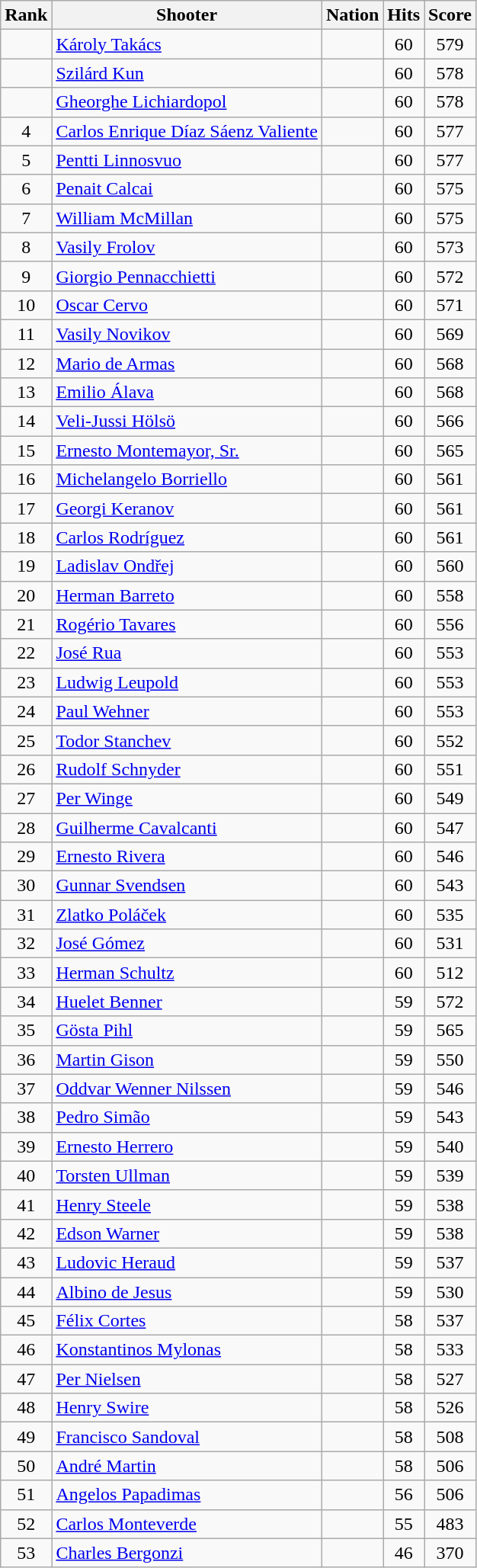<table class="wikitable sortable" style="text-align:center">
<tr>
<th>Rank</th>
<th>Shooter</th>
<th>Nation</th>
<th>Hits</th>
<th>Score</th>
</tr>
<tr>
<td></td>
<td align=left><a href='#'>Károly Takács</a></td>
<td align=left></td>
<td>60</td>
<td>579</td>
</tr>
<tr>
<td></td>
<td align=left><a href='#'>Szilárd Kun</a></td>
<td align=left></td>
<td>60</td>
<td>578</td>
</tr>
<tr>
<td></td>
<td align=left><a href='#'>Gheorghe Lichiardopol</a></td>
<td align=left></td>
<td>60</td>
<td>578</td>
</tr>
<tr>
<td>4</td>
<td align=left><a href='#'>Carlos Enrique Díaz Sáenz Valiente</a></td>
<td align=left></td>
<td>60</td>
<td>577</td>
</tr>
<tr>
<td>5</td>
<td align=left><a href='#'>Pentti Linnosvuo</a></td>
<td align=left></td>
<td>60</td>
<td>577</td>
</tr>
<tr>
<td>6</td>
<td align=left><a href='#'>Penait Calcai</a></td>
<td align=left></td>
<td>60</td>
<td>575</td>
</tr>
<tr>
<td>7</td>
<td align=left><a href='#'>William McMillan</a></td>
<td align=left></td>
<td>60</td>
<td>575</td>
</tr>
<tr>
<td>8</td>
<td align=left><a href='#'>Vasily Frolov</a></td>
<td align=left></td>
<td>60</td>
<td>573</td>
</tr>
<tr>
<td>9</td>
<td align=left><a href='#'>Giorgio Pennacchietti</a></td>
<td align=left></td>
<td>60</td>
<td>572</td>
</tr>
<tr>
<td>10</td>
<td align=left><a href='#'>Oscar Cervo</a></td>
<td align=left></td>
<td>60</td>
<td>571</td>
</tr>
<tr>
<td>11</td>
<td align=left><a href='#'>Vasily Novikov</a></td>
<td align=left></td>
<td>60</td>
<td>569</td>
</tr>
<tr>
<td>12</td>
<td align=left><a href='#'>Mario de Armas</a></td>
<td align=left></td>
<td>60</td>
<td>568</td>
</tr>
<tr>
<td>13</td>
<td align=left><a href='#'>Emilio Álava</a></td>
<td align=left></td>
<td>60</td>
<td>568</td>
</tr>
<tr>
<td>14</td>
<td align=left><a href='#'>Veli-Jussi Hölsö</a></td>
<td align=left></td>
<td>60</td>
<td>566</td>
</tr>
<tr>
<td>15</td>
<td align=left><a href='#'>Ernesto Montemayor, Sr.</a></td>
<td align=left></td>
<td>60</td>
<td>565</td>
</tr>
<tr>
<td>16</td>
<td align=left><a href='#'>Michelangelo Borriello</a></td>
<td align=left></td>
<td>60</td>
<td>561</td>
</tr>
<tr>
<td>17</td>
<td align=left><a href='#'>Georgi Keranov</a></td>
<td align=left></td>
<td>60</td>
<td>561</td>
</tr>
<tr>
<td>18</td>
<td align=left><a href='#'>Carlos Rodríguez</a></td>
<td align=left></td>
<td>60</td>
<td>561</td>
</tr>
<tr>
<td>19</td>
<td align=left><a href='#'>Ladislav Ondřej</a></td>
<td align=left></td>
<td>60</td>
<td>560</td>
</tr>
<tr>
<td>20</td>
<td align=left><a href='#'>Herman Barreto</a></td>
<td align=left></td>
<td>60</td>
<td>558</td>
</tr>
<tr>
<td>21</td>
<td align=left><a href='#'>Rogério Tavares</a></td>
<td align=left></td>
<td>60</td>
<td>556</td>
</tr>
<tr>
<td>22</td>
<td align=left><a href='#'>José Rua</a></td>
<td align=left></td>
<td>60</td>
<td>553</td>
</tr>
<tr>
<td>23</td>
<td align=left><a href='#'>Ludwig Leupold</a></td>
<td align=left></td>
<td>60</td>
<td>553</td>
</tr>
<tr>
<td>24</td>
<td align=left><a href='#'>Paul Wehner</a></td>
<td align=left></td>
<td>60</td>
<td>553</td>
</tr>
<tr>
<td>25</td>
<td align=left><a href='#'>Todor Stanchev</a></td>
<td align=left></td>
<td>60</td>
<td>552</td>
</tr>
<tr>
<td>26</td>
<td align=left><a href='#'>Rudolf Schnyder</a></td>
<td align=left></td>
<td>60</td>
<td>551</td>
</tr>
<tr>
<td>27</td>
<td align=left><a href='#'>Per Winge</a></td>
<td align=left></td>
<td>60</td>
<td>549</td>
</tr>
<tr>
<td>28</td>
<td align=left><a href='#'>Guilherme Cavalcanti</a></td>
<td align=left></td>
<td>60</td>
<td>547</td>
</tr>
<tr>
<td>29</td>
<td align=left><a href='#'>Ernesto Rivera</a></td>
<td align=left></td>
<td>60</td>
<td>546</td>
</tr>
<tr>
<td>30</td>
<td align=left><a href='#'>Gunnar Svendsen</a></td>
<td align=left></td>
<td>60</td>
<td>543</td>
</tr>
<tr>
<td>31</td>
<td align=left><a href='#'>Zlatko Poláček</a></td>
<td align=left></td>
<td>60</td>
<td>535</td>
</tr>
<tr>
<td>32</td>
<td align=left><a href='#'>José Gómez</a></td>
<td align=left></td>
<td>60</td>
<td>531</td>
</tr>
<tr>
<td>33</td>
<td align=left><a href='#'>Herman Schultz</a></td>
<td align=left></td>
<td>60</td>
<td>512</td>
</tr>
<tr>
<td>34</td>
<td align=left><a href='#'>Huelet Benner</a></td>
<td align=left></td>
<td>59</td>
<td>572</td>
</tr>
<tr>
<td>35</td>
<td align=left><a href='#'>Gösta Pihl</a></td>
<td align=left></td>
<td>59</td>
<td>565</td>
</tr>
<tr>
<td>36</td>
<td align=left><a href='#'>Martin Gison</a></td>
<td align=left></td>
<td>59</td>
<td>550</td>
</tr>
<tr>
<td>37</td>
<td align=left><a href='#'>Oddvar Wenner Nilssen</a></td>
<td align=left></td>
<td>59</td>
<td>546</td>
</tr>
<tr>
<td>38</td>
<td align=left><a href='#'>Pedro Simão</a></td>
<td align=left></td>
<td>59</td>
<td>543</td>
</tr>
<tr>
<td>39</td>
<td align=left><a href='#'>Ernesto Herrero</a></td>
<td align=left></td>
<td>59</td>
<td>540</td>
</tr>
<tr>
<td>40</td>
<td align=left><a href='#'>Torsten Ullman</a></td>
<td align=left></td>
<td>59</td>
<td>539</td>
</tr>
<tr>
<td>41</td>
<td align=left><a href='#'>Henry Steele</a></td>
<td align=left></td>
<td>59</td>
<td>538</td>
</tr>
<tr>
<td>42</td>
<td align=left><a href='#'>Edson Warner</a></td>
<td align=left></td>
<td>59</td>
<td>538</td>
</tr>
<tr>
<td>43</td>
<td align=left><a href='#'>Ludovic Heraud</a></td>
<td align=left></td>
<td>59</td>
<td>537</td>
</tr>
<tr>
<td>44</td>
<td align=left><a href='#'>Albino de Jesus</a></td>
<td align=left></td>
<td>59</td>
<td>530</td>
</tr>
<tr>
<td>45</td>
<td align=left><a href='#'>Félix Cortes</a></td>
<td align=left></td>
<td>58</td>
<td>537</td>
</tr>
<tr>
<td>46</td>
<td align=left><a href='#'>Konstantinos Mylonas</a></td>
<td align=left></td>
<td>58</td>
<td>533</td>
</tr>
<tr>
<td>47</td>
<td align=left><a href='#'>Per Nielsen</a></td>
<td align=left></td>
<td>58</td>
<td>527</td>
</tr>
<tr>
<td>48</td>
<td align=left><a href='#'>Henry Swire</a></td>
<td align=left></td>
<td>58</td>
<td>526</td>
</tr>
<tr>
<td>49</td>
<td align=left><a href='#'>Francisco Sandoval</a></td>
<td align=left></td>
<td>58</td>
<td>508</td>
</tr>
<tr>
<td>50</td>
<td align=left><a href='#'>André Martin</a></td>
<td align=left></td>
<td>58</td>
<td>506</td>
</tr>
<tr>
<td>51</td>
<td align=left><a href='#'>Angelos Papadimas</a></td>
<td align=left></td>
<td>56</td>
<td>506</td>
</tr>
<tr>
<td>52</td>
<td align=left><a href='#'>Carlos Monteverde</a></td>
<td align=left></td>
<td>55</td>
<td>483</td>
</tr>
<tr>
<td>53</td>
<td align=left><a href='#'>Charles Bergonzi</a></td>
<td align=left></td>
<td>46</td>
<td>370</td>
</tr>
</table>
